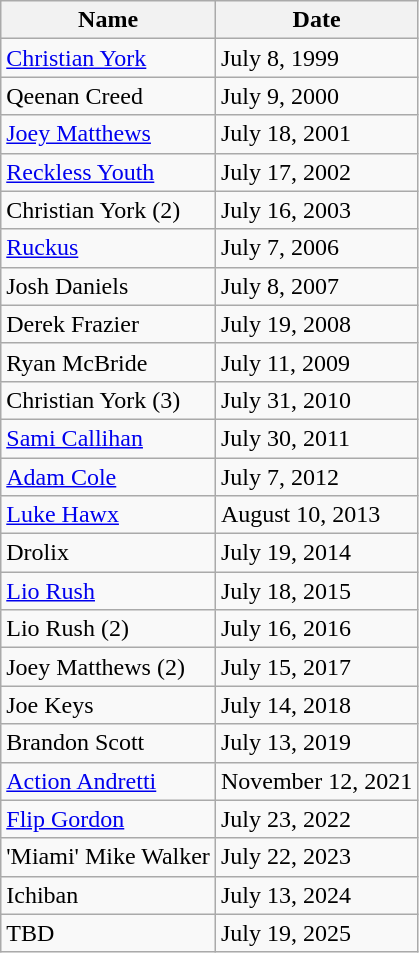<table class="wikitable">
<tr>
<th>Name</th>
<th>Date</th>
</tr>
<tr>
<td><a href='#'>Christian York</a></td>
<td>July 8, 1999</td>
</tr>
<tr>
<td>Qeenan Creed</td>
<td>July 9, 2000</td>
</tr>
<tr>
<td><a href='#'>Joey Matthews</a></td>
<td>July 18, 2001</td>
</tr>
<tr>
<td><a href='#'>Reckless Youth</a></td>
<td>July 17, 2002 </td>
</tr>
<tr>
<td>Christian York (2)</td>
<td>July 16, 2003</td>
</tr>
<tr>
<td><a href='#'>Ruckus</a></td>
<td>July 7, 2006</td>
</tr>
<tr>
<td>Josh Daniels</td>
<td>July 8, 2007</td>
</tr>
<tr>
<td>Derek Frazier</td>
<td>July 19, 2008</td>
</tr>
<tr>
<td>Ryan McBride</td>
<td>July 11, 2009</td>
</tr>
<tr>
<td>Christian York (3)</td>
<td>July 31, 2010</td>
</tr>
<tr>
<td><a href='#'>Sami Callihan</a></td>
<td>July 30, 2011</td>
</tr>
<tr>
<td><a href='#'>Adam Cole</a></td>
<td>July 7, 2012</td>
</tr>
<tr>
<td><a href='#'>Luke Hawx</a></td>
<td>August 10, 2013</td>
</tr>
<tr>
<td>Drolix</td>
<td>July 19, 2014</td>
</tr>
<tr>
<td><a href='#'>Lio Rush</a></td>
<td>July 18, 2015</td>
</tr>
<tr>
<td>Lio Rush (2)</td>
<td>July 16, 2016</td>
</tr>
<tr>
<td>Joey Matthews (2)</td>
<td>July 15, 2017</td>
</tr>
<tr>
<td>Joe Keys</td>
<td>July 14, 2018</td>
</tr>
<tr>
<td>Brandon Scott</td>
<td>July 13, 2019</td>
</tr>
<tr>
<td><a href='#'>Action Andretti</a></td>
<td>November 12, 2021</td>
</tr>
<tr>
<td><a href='#'>Flip Gordon</a></td>
<td>July 23, 2022</td>
</tr>
<tr>
<td>'Miami' Mike Walker</td>
<td>July 22, 2023</td>
</tr>
<tr>
<td>Ichiban</td>
<td>July 13, 2024</td>
</tr>
<tr>
<td>TBD</td>
<td>July 19, 2025</td>
</tr>
</table>
